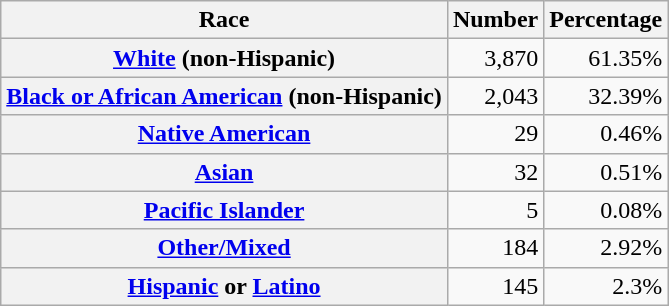<table class="wikitable" style="text-align:right">
<tr>
<th scope="col">Race</th>
<th scope="col">Number</th>
<th scope="col">Percentage</th>
</tr>
<tr>
<th scope="row"><a href='#'>White</a> (non-Hispanic)</th>
<td>3,870</td>
<td>61.35%</td>
</tr>
<tr>
<th scope="row"><a href='#'>Black or African American</a> (non-Hispanic)</th>
<td>2,043</td>
<td>32.39%</td>
</tr>
<tr>
<th scope="row"><a href='#'>Native American</a></th>
<td>29</td>
<td>0.46%</td>
</tr>
<tr>
<th scope="row"><a href='#'>Asian</a></th>
<td>32</td>
<td>0.51%</td>
</tr>
<tr>
<th scope="row"><a href='#'>Pacific Islander</a></th>
<td>5</td>
<td>0.08%</td>
</tr>
<tr>
<th scope="row"><a href='#'>Other/Mixed</a></th>
<td>184</td>
<td>2.92%</td>
</tr>
<tr>
<th scope="row"><a href='#'>Hispanic</a> or <a href='#'>Latino</a></th>
<td>145</td>
<td>2.3%</td>
</tr>
</table>
